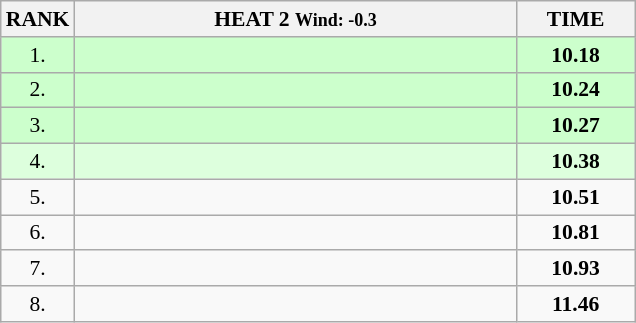<table class="wikitable" style="border-collapse: collapse; font-size: 90%;">
<tr>
<th>RANK</th>
<th style="width: 20em">HEAT 2 <small>Wind: -0.3</small></th>
<th style="width: 5em">TIME</th>
</tr>
<tr style="background:#ccffcc;">
<td align="center">1.</td>
<td></td>
<td align="center"><strong>10.18</strong></td>
</tr>
<tr style="background:#ccffcc;">
<td align="center">2.</td>
<td></td>
<td align="center"><strong>10.24</strong></td>
</tr>
<tr style="background:#ccffcc;">
<td align="center">3.</td>
<td></td>
<td align="center"><strong>10.27</strong></td>
</tr>
<tr style="background:#ddffdd;">
<td align="center">4.</td>
<td></td>
<td align="center"><strong>10.38</strong></td>
</tr>
<tr>
<td align="center">5.</td>
<td></td>
<td align="center"><strong>10.51</strong></td>
</tr>
<tr>
<td align="center">6.</td>
<td></td>
<td align="center"><strong>10.81</strong></td>
</tr>
<tr>
<td align="center">7.</td>
<td></td>
<td align="center"><strong>10.93</strong></td>
</tr>
<tr>
<td align="center">8.</td>
<td></td>
<td align="center"><strong>11.46</strong></td>
</tr>
</table>
